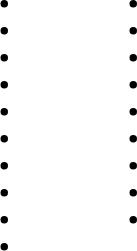<table>
<tr>
<td style="vertical-align:top; width:25%;"><br><ul><li></li><li></li><li></li><li></li><li></li><li></li><li></li><li></li><li></li><li></li></ul></td>
<td style="vertical-align:top; width:25%;"><br><ul><li></li><li></li><li></li><li></li><li></li><li></li><li></li><li></li><li></li></ul></td>
</tr>
</table>
